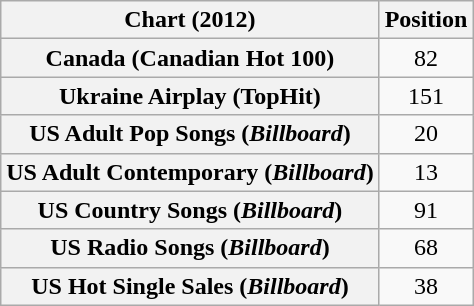<table class="wikitable plainrowheaders sortable" style="text-align:center">
<tr>
<th scope="col">Chart (2012)</th>
<th scope="col">Position</th>
</tr>
<tr>
<th scope="row">Canada (Canadian Hot 100)</th>
<td>82</td>
</tr>
<tr>
<th scope="row">Ukraine Airplay (TopHit)</th>
<td>151</td>
</tr>
<tr>
<th scope="row">US Adult Pop Songs (<em>Billboard</em>)</th>
<td>20</td>
</tr>
<tr>
<th scope="row">US Adult Contemporary (<em>Billboard</em>)</th>
<td>13</td>
</tr>
<tr>
<th scope="row">US Country Songs (<em>Billboard</em>)</th>
<td>91</td>
</tr>
<tr>
<th scope="row">US Radio Songs (<em>Billboard</em>)</th>
<td>68</td>
</tr>
<tr>
<th scope="row">US Hot Single Sales (<em>Billboard</em>)</th>
<td>38</td>
</tr>
</table>
